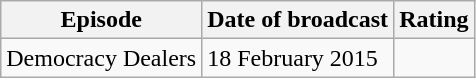<table class="wikitable">
<tr>
<th>Episode</th>
<th>Date of broadcast</th>
<th>Rating</th>
</tr>
<tr>
<td>Democracy Dealers</td>
<td>18 February 2015</td>
<td></td>
</tr>
</table>
